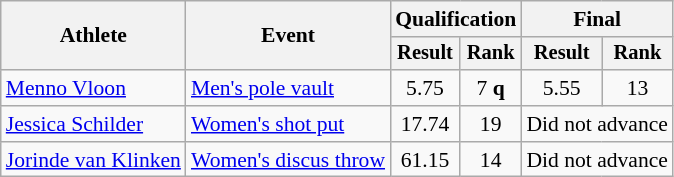<table class=wikitable style="font-size:90%">
<tr>
<th rowspan="2">Athlete</th>
<th rowspan="2">Event</th>
<th colspan="2">Qualification</th>
<th colspan="2">Final</th>
</tr>
<tr style="font-size:95%">
<th>Result</th>
<th>Rank</th>
<th>Result</th>
<th>Rank</th>
</tr>
<tr align=center>
<td align=left><a href='#'>Menno Vloon</a></td>
<td align=left><a href='#'>Men's pole vault</a></td>
<td>5.75</td>
<td>7 <strong>q</strong></td>
<td>5.55</td>
<td>13</td>
</tr>
<tr align=center>
<td align=left><a href='#'>Jessica Schilder</a></td>
<td align=left><a href='#'>Women's shot put</a></td>
<td>17.74</td>
<td>19</td>
<td colspan=2>Did not advance</td>
</tr>
<tr align=center>
<td align=left><a href='#'>Jorinde van Klinken</a></td>
<td align=left><a href='#'>Women's discus throw</a></td>
<td>61.15</td>
<td>14</td>
<td colspan=2>Did not advance</td>
</tr>
</table>
